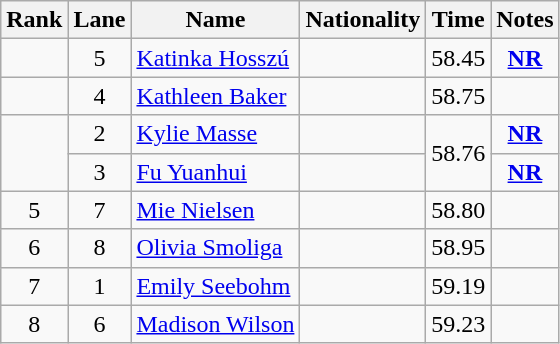<table class="wikitable sortable" style="text-align:center">
<tr>
<th>Rank</th>
<th>Lane</th>
<th>Name</th>
<th>Nationality</th>
<th>Time</th>
<th>Notes</th>
</tr>
<tr>
<td></td>
<td>5</td>
<td align=left><a href='#'>Katinka Hosszú</a></td>
<td align=left></td>
<td>58.45</td>
<td><strong><a href='#'>NR</a></strong></td>
</tr>
<tr>
<td></td>
<td>4</td>
<td align=left><a href='#'>Kathleen Baker</a></td>
<td align=left></td>
<td>58.75</td>
<td></td>
</tr>
<tr>
<td rowspan=2></td>
<td>2</td>
<td align=left><a href='#'>Kylie Masse</a></td>
<td align=left></td>
<td rowspan=2>58.76</td>
<td><strong><a href='#'>NR</a></strong></td>
</tr>
<tr>
<td>3</td>
<td align=left><a href='#'>Fu Yuanhui</a></td>
<td align=left></td>
<td><strong><a href='#'>NR</a></strong></td>
</tr>
<tr>
<td>5</td>
<td>7</td>
<td align=left><a href='#'>Mie Nielsen</a></td>
<td align=left></td>
<td>58.80</td>
<td></td>
</tr>
<tr>
<td>6</td>
<td>8</td>
<td align=left><a href='#'>Olivia Smoliga</a></td>
<td align=left></td>
<td>58.95</td>
<td></td>
</tr>
<tr>
<td>7</td>
<td>1</td>
<td align=left><a href='#'>Emily Seebohm</a></td>
<td align=left></td>
<td>59.19</td>
<td></td>
</tr>
<tr>
<td>8</td>
<td>6</td>
<td align=left><a href='#'>Madison Wilson</a></td>
<td align=left></td>
<td>59.23</td>
<td></td>
</tr>
</table>
